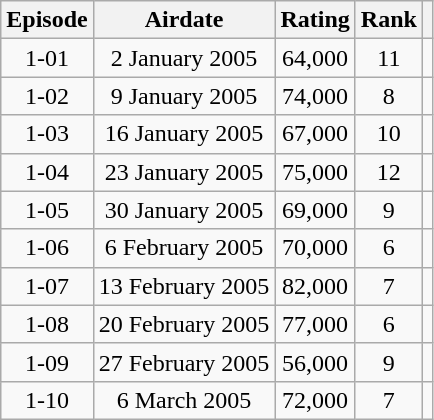<table class="wikitable" style="text-align:center">
<tr>
<th>Episode</th>
<th>Airdate</th>
<th>Rating</th>
<th>Rank</th>
<th></th>
</tr>
<tr>
<td>1-01</td>
<td>2 January 2005</td>
<td>64,000</td>
<td>11</td>
<td></td>
</tr>
<tr>
<td>1-02</td>
<td>9 January 2005</td>
<td>74,000</td>
<td>8</td>
<td></td>
</tr>
<tr>
<td>1-03</td>
<td>16 January 2005</td>
<td>67,000</td>
<td>10</td>
<td></td>
</tr>
<tr>
<td>1-04</td>
<td>23 January 2005</td>
<td>75,000</td>
<td>12</td>
<td></td>
</tr>
<tr>
<td>1-05</td>
<td>30 January 2005</td>
<td>69,000</td>
<td>9</td>
<td></td>
</tr>
<tr>
<td>1-06</td>
<td>6 February 2005</td>
<td>70,000</td>
<td>6</td>
<td></td>
</tr>
<tr>
<td>1-07</td>
<td>13 February 2005</td>
<td>82,000</td>
<td>7</td>
<td></td>
</tr>
<tr>
<td>1-08</td>
<td>20 February 2005</td>
<td>77,000</td>
<td>6</td>
<td></td>
</tr>
<tr>
<td>1-09</td>
<td>27 February 2005</td>
<td>56,000</td>
<td>9</td>
<td></td>
</tr>
<tr>
<td>1-10</td>
<td>6 March 2005</td>
<td>72,000</td>
<td>7</td>
<td></td>
</tr>
</table>
